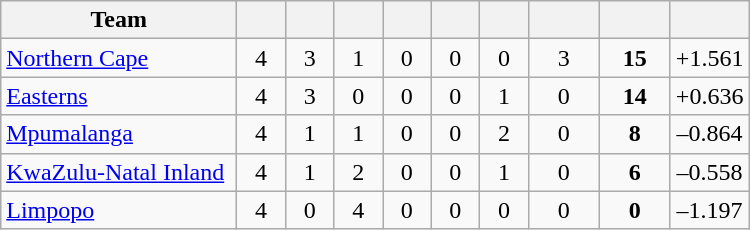<table class="wikitable" style="text-align:center">
<tr>
<th width="150">Team</th>
<th width="25"></th>
<th width="25"></th>
<th width="25"></th>
<th width="25"></th>
<th width="25"></th>
<th width="25"></th>
<th width="40"></th>
<th width="40"></th>
<th width="45"></th>
</tr>
<tr>
<td style="text-align:left"><a href='#'>Northern Cape</a></td>
<td>4</td>
<td>3</td>
<td>1</td>
<td>0</td>
<td>0</td>
<td>0</td>
<td>3</td>
<td><strong>15</strong></td>
<td>+1.561</td>
</tr>
<tr>
<td style="text-align:left"><a href='#'>Easterns</a></td>
<td>4</td>
<td>3</td>
<td>0</td>
<td>0</td>
<td>0</td>
<td>1</td>
<td>0</td>
<td><strong>14</strong></td>
<td>+0.636</td>
</tr>
<tr>
<td style="text-align:left"><a href='#'>Mpumalanga</a></td>
<td>4</td>
<td>1</td>
<td>1</td>
<td>0</td>
<td>0</td>
<td>2</td>
<td>0</td>
<td><strong>8</strong></td>
<td>–0.864</td>
</tr>
<tr>
<td style="text-align:left"><a href='#'>KwaZulu-Natal Inland</a></td>
<td>4</td>
<td>1</td>
<td>2</td>
<td>0</td>
<td>0</td>
<td>1</td>
<td>0</td>
<td><strong>6</strong></td>
<td>–0.558</td>
</tr>
<tr>
<td style="text-align:left"><a href='#'>Limpopo</a></td>
<td>4</td>
<td>0</td>
<td>4</td>
<td>0</td>
<td>0</td>
<td>0</td>
<td>0</td>
<td><strong>0</strong></td>
<td>–1.197</td>
</tr>
</table>
